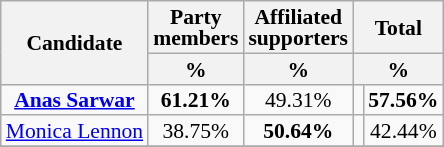<table class="wikitable" style="text-align:center;font-size:90%;line-height:14px;">
<tr>
<th rowspan="2">Candidate</th>
<th>Party<br>members</th>
<th>Affiliated<br>supporters</th>
<th colspan="2">Total</th>
</tr>
<tr>
<th>%</th>
<th>%</th>
<th colspan="2">%</th>
</tr>
<tr>
<td><strong><a href='#'>Anas Sarwar</a></strong></td>
<td><strong>61.21%</strong></td>
<td>49.31%</td>
<td></td>
<td><strong>57.56%</strong></td>
</tr>
<tr>
<td><a href='#'>Monica Lennon</a></td>
<td>38.75%</td>
<td><strong>50.64%</strong></td>
<td></td>
<td>42.44%</td>
</tr>
<tr>
</tr>
</table>
